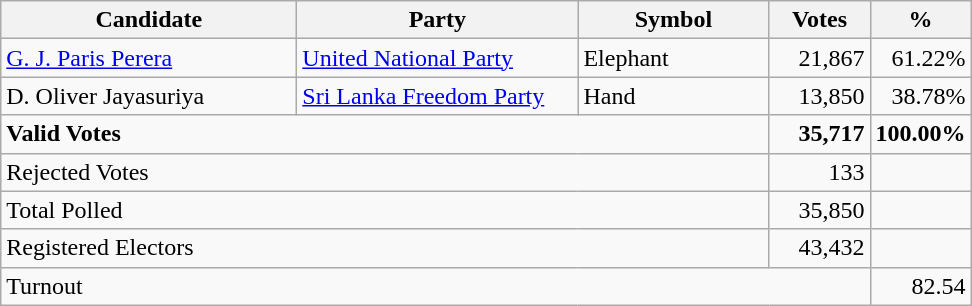<table class="wikitable" border="1" style="text-align:right;">
<tr>
<th align=left width="190">Candidate</th>
<th align=left width="180">Party</th>
<th align=left width="120">Symbol</th>
<th align=left width="60">Votes</th>
<th align=left width="60">%</th>
</tr>
<tr>
<td align=left><a href='#'>G. J. Paris Perera</a></td>
<td align=left><a href='#'>United National Party</a></td>
<td align=left>Elephant</td>
<td>21,867</td>
<td>61.22%</td>
</tr>
<tr>
<td align=left>D. Oliver Jayasuriya</td>
<td align=left><a href='#'>Sri Lanka Freedom Party</a></td>
<td align=left>Hand</td>
<td>13,850</td>
<td>38.78%</td>
</tr>
<tr>
<td align=left colspan=3><strong>Valid Votes</strong></td>
<td><strong>35,717</strong></td>
<td><strong>100.00%</strong></td>
</tr>
<tr>
<td align=left colspan=3>Rejected Votes</td>
<td>133</td>
<td></td>
</tr>
<tr>
<td align=left colspan=3>Total Polled</td>
<td>35,850</td>
<td></td>
</tr>
<tr>
<td align=left colspan=3>Registered Electors</td>
<td>43,432</td>
<td></td>
</tr>
<tr>
<td align=left colspan=4>Turnout</td>
<td>82.54</td>
</tr>
</table>
